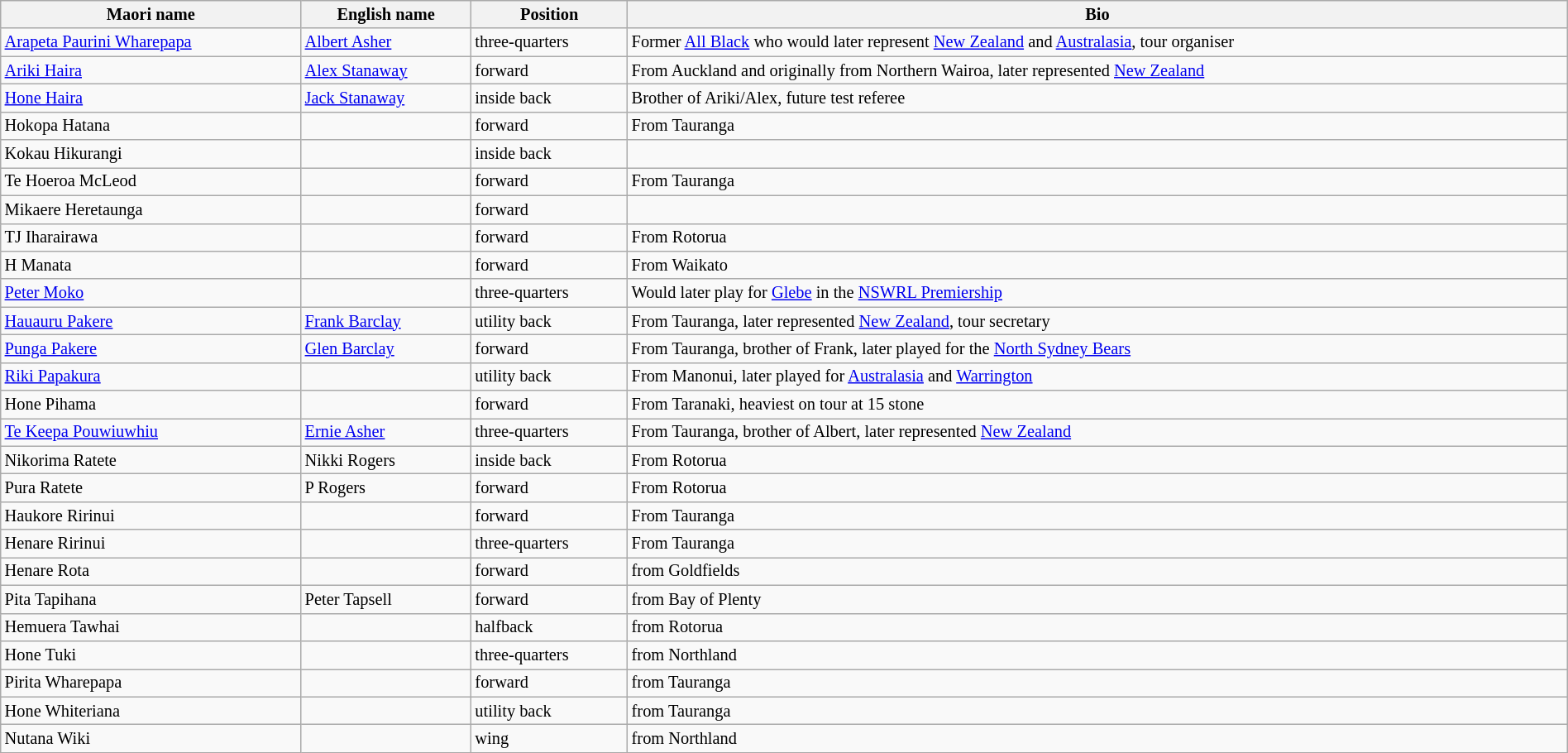<table class="wikitable"  style="font-size:85%; width:100%;">
<tr>
<th>Maori name</th>
<th>English name</th>
<th>Position</th>
<th>Bio</th>
</tr>
<tr>
<td><a href='#'>Arapeta Paurini Wharepapa</a></td>
<td><a href='#'>Albert Asher</a></td>
<td>three-quarters</td>
<td>Former <a href='#'>All Black</a> who would later represent <a href='#'>New Zealand</a> and <a href='#'>Australasia</a>, tour organiser</td>
</tr>
<tr>
<td><a href='#'>Ariki Haira</a></td>
<td><a href='#'>Alex Stanaway</a></td>
<td>forward</td>
<td>From Auckland and originally from Northern Wairoa, later represented <a href='#'>New Zealand</a></td>
</tr>
<tr>
<td><a href='#'>Hone Haira</a></td>
<td><a href='#'>Jack Stanaway</a></td>
<td>inside back</td>
<td>Brother of Ariki/Alex, future test referee</td>
</tr>
<tr>
<td>Hokopa Hatana</td>
<td></td>
<td>forward</td>
<td>From Tauranga</td>
</tr>
<tr>
<td>Kokau Hikurangi</td>
<td></td>
<td>inside back</td>
<td></td>
</tr>
<tr>
<td>Te Hoeroa McLeod</td>
<td></td>
<td>forward</td>
<td>From Tauranga</td>
</tr>
<tr>
<td>Mikaere Heretaunga</td>
<td></td>
<td>forward</td>
<td></td>
</tr>
<tr>
<td>TJ Iharairawa</td>
<td></td>
<td>forward</td>
<td>From Rotorua</td>
</tr>
<tr>
<td>H Manata</td>
<td></td>
<td>forward</td>
<td>From Waikato</td>
</tr>
<tr>
<td><a href='#'>Peter Moko</a></td>
<td></td>
<td>three-quarters</td>
<td>Would later play for <a href='#'>Glebe</a> in the <a href='#'>NSWRL Premiership</a></td>
</tr>
<tr>
<td><a href='#'>Hauauru Pakere</a></td>
<td><a href='#'>Frank Barclay</a></td>
<td>utility back</td>
<td>From Tauranga, later represented <a href='#'>New Zealand</a>, tour secretary</td>
</tr>
<tr>
<td><a href='#'>Punga Pakere</a></td>
<td><a href='#'>Glen Barclay</a></td>
<td>forward</td>
<td>From Tauranga, brother of Frank, later played for the <a href='#'>North Sydney Bears</a></td>
</tr>
<tr>
<td><a href='#'>Riki Papakura</a></td>
<td></td>
<td>utility back</td>
<td>From Manonui, later played for <a href='#'>Australasia</a> and <a href='#'>Warrington</a></td>
</tr>
<tr>
<td>Hone Pihama</td>
<td></td>
<td>forward</td>
<td>From Taranaki, heaviest on tour at 15 stone</td>
</tr>
<tr>
<td><a href='#'>Te Keepa Pouwiuwhiu</a></td>
<td><a href='#'>Ernie Asher</a></td>
<td>three-quarters</td>
<td>From Tauranga, brother of Albert, later represented <a href='#'>New Zealand</a></td>
</tr>
<tr>
<td>Nikorima Ratete</td>
<td>Nikki Rogers</td>
<td>inside back</td>
<td>From Rotorua</td>
</tr>
<tr>
<td>Pura Ratete</td>
<td>P Rogers</td>
<td>forward</td>
<td>From Rotorua</td>
</tr>
<tr>
<td>Haukore Ririnui</td>
<td></td>
<td>forward</td>
<td>From Tauranga</td>
</tr>
<tr>
<td>Henare Ririnui</td>
<td></td>
<td>three-quarters</td>
<td>From Tauranga</td>
</tr>
<tr>
<td>Henare Rota</td>
<td></td>
<td>forward</td>
<td>from Goldfields</td>
</tr>
<tr>
<td>Pita Tapihana</td>
<td>Peter Tapsell</td>
<td>forward</td>
<td>from Bay of Plenty</td>
</tr>
<tr>
<td>Hemuera Tawhai</td>
<td></td>
<td>halfback</td>
<td>from Rotorua</td>
</tr>
<tr>
<td>Hone Tuki</td>
<td></td>
<td>three-quarters</td>
<td>from Northland</td>
</tr>
<tr>
<td>Pirita Wharepapa</td>
<td></td>
<td>forward</td>
<td>from Tauranga</td>
</tr>
<tr>
<td>Hone Whiteriana</td>
<td></td>
<td>utility back</td>
<td>from Tauranga</td>
</tr>
<tr>
<td>Nutana Wiki</td>
<td></td>
<td>wing</td>
<td>from Northland</td>
</tr>
</table>
